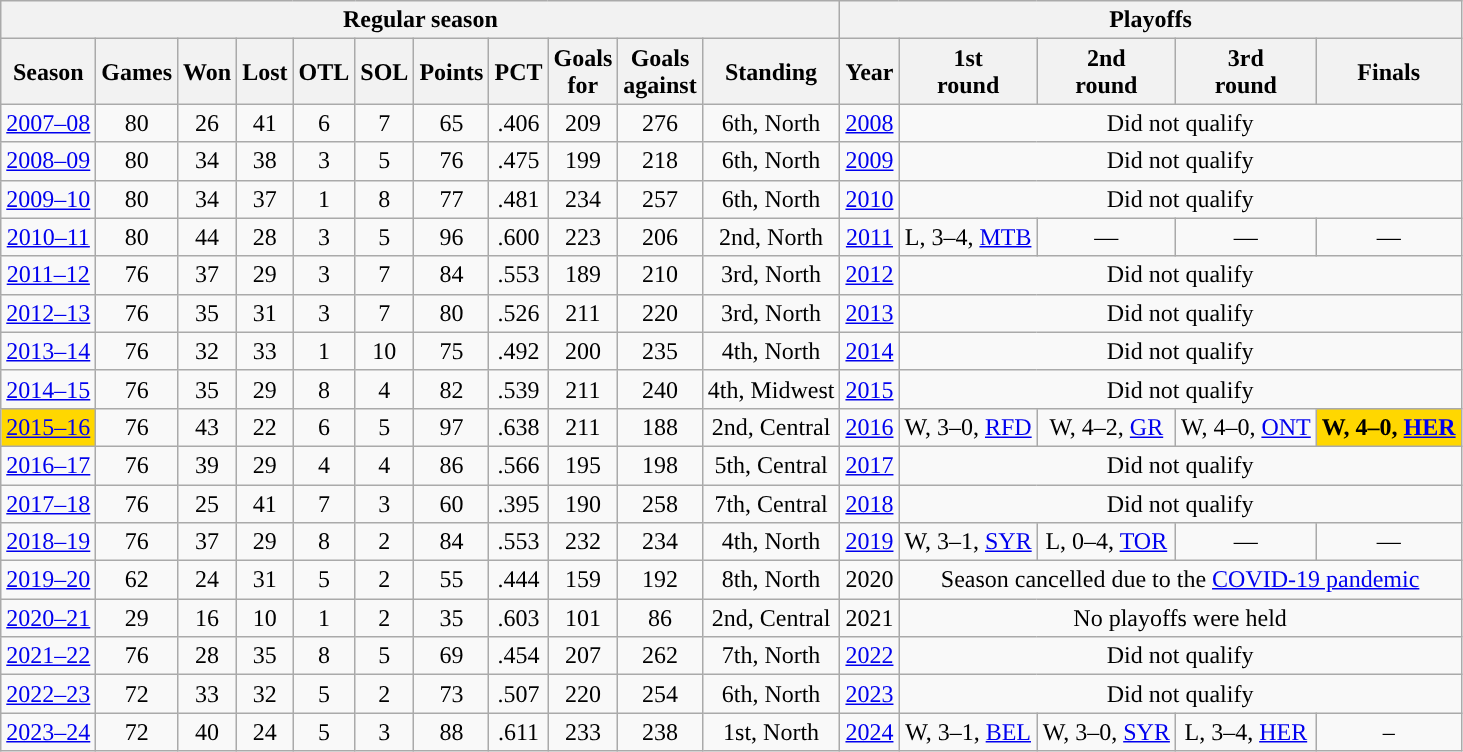<table class="wikitable" style="text-align:center; font-size:100%">
<tr>
<th colspan=11>Regular season</th>
<th colspan=5>Playoffs</th>
</tr>
<tr>
<th>Season</th>
<th>Games</th>
<th>Won</th>
<th>Lost</th>
<th>OTL</th>
<th>SOL</th>
<th>Points</th>
<th>PCT</th>
<th>Goals<br>for</th>
<th>Goals<br>against</th>
<th>Standing</th>
<th>Year</th>
<th>1st<br>round</th>
<th>2nd<br>round</th>
<th>3rd<br>round</th>
<th>Finals</th>
</tr>
<tr>
<td><a href='#'>2007–08</a></td>
<td>80</td>
<td>26</td>
<td>41</td>
<td>6</td>
<td>7</td>
<td>65</td>
<td>.406</td>
<td>209</td>
<td>276</td>
<td>6th, North</td>
<td><a href='#'>2008</a></td>
<td colspan="4">Did not qualify</td>
</tr>
<tr>
<td><a href='#'>2008–09</a></td>
<td>80</td>
<td>34</td>
<td>38</td>
<td>3</td>
<td>5</td>
<td>76</td>
<td>.475</td>
<td>199</td>
<td>218</td>
<td>6th, North</td>
<td><a href='#'>2009</a></td>
<td colspan="4">Did not qualify</td>
</tr>
<tr>
<td><a href='#'>2009–10</a></td>
<td>80</td>
<td>34</td>
<td>37</td>
<td>1</td>
<td>8</td>
<td>77</td>
<td>.481</td>
<td>234</td>
<td>257</td>
<td>6th, North</td>
<td><a href='#'>2010</a></td>
<td colspan="4">Did not qualify</td>
</tr>
<tr>
<td><a href='#'>2010–11</a></td>
<td>80</td>
<td>44</td>
<td>28</td>
<td>3</td>
<td>5</td>
<td>96</td>
<td>.600</td>
<td>223</td>
<td>206</td>
<td>2nd, North</td>
<td><a href='#'>2011</a></td>
<td>L, 3–4, <a href='#'>MTB</a></td>
<td>—</td>
<td>—</td>
<td>—</td>
</tr>
<tr>
<td><a href='#'>2011–12</a></td>
<td>76</td>
<td>37</td>
<td>29</td>
<td>3</td>
<td>7</td>
<td>84</td>
<td>.553</td>
<td>189</td>
<td>210</td>
<td>3rd, North</td>
<td><a href='#'>2012</a></td>
<td colspan="4">Did not qualify</td>
</tr>
<tr>
<td><a href='#'>2012–13</a></td>
<td>76</td>
<td>35</td>
<td>31</td>
<td>3</td>
<td>7</td>
<td>80</td>
<td>.526</td>
<td>211</td>
<td>220</td>
<td>3rd, North</td>
<td><a href='#'>2013</a></td>
<td colspan="4">Did not qualify</td>
</tr>
<tr>
<td><a href='#'>2013–14</a></td>
<td>76</td>
<td>32</td>
<td>33</td>
<td>1</td>
<td>10</td>
<td>75</td>
<td>.492</td>
<td>200</td>
<td>235</td>
<td>4th, North</td>
<td><a href='#'>2014</a></td>
<td colspan="4">Did not qualify</td>
</tr>
<tr>
<td><a href='#'>2014–15</a></td>
<td>76</td>
<td>35</td>
<td>29</td>
<td>8</td>
<td>4</td>
<td>82</td>
<td>.539</td>
<td>211</td>
<td>240</td>
<td>4th, Midwest</td>
<td><a href='#'>2015</a></td>
<td colspan="4">Did not qualify</td>
</tr>
<tr>
<td style="background:gold"><a href='#'>2015–16</a></td>
<td>76</td>
<td>43</td>
<td>22</td>
<td>6</td>
<td>5</td>
<td>97</td>
<td>.638</td>
<td>211</td>
<td>188</td>
<td>2nd, Central</td>
<td><a href='#'>2016</a></td>
<td>W, 3–0, <a href='#'>RFD</a></td>
<td>W, 4–2, <a href='#'>GR</a></td>
<td>W, 4–0, <a href='#'>ONT</a></td>
<td style="background:gold"><strong>W, 4–0, <a href='#'>HER</a></strong></td>
</tr>
<tr>
<td><a href='#'>2016–17</a></td>
<td>76</td>
<td>39</td>
<td>29</td>
<td>4</td>
<td>4</td>
<td>86</td>
<td>.566</td>
<td>195</td>
<td>198</td>
<td>5th, Central</td>
<td><a href='#'>2017</a></td>
<td colspan="4">Did not qualify</td>
</tr>
<tr>
<td><a href='#'>2017–18</a></td>
<td>76</td>
<td>25</td>
<td>41</td>
<td>7</td>
<td>3</td>
<td>60</td>
<td>.395</td>
<td>190</td>
<td>258</td>
<td>7th, Central</td>
<td><a href='#'>2018</a></td>
<td colspan="4">Did not qualify</td>
</tr>
<tr>
<td><a href='#'>2018–19</a></td>
<td>76</td>
<td>37</td>
<td>29</td>
<td>8</td>
<td>2</td>
<td>84</td>
<td>.553</td>
<td>232</td>
<td>234</td>
<td>4th, North</td>
<td><a href='#'>2019</a></td>
<td>W, 3–1, <a href='#'>SYR</a></td>
<td>L, 0–4, <a href='#'>TOR</a></td>
<td>—</td>
<td>—</td>
</tr>
<tr>
<td><a href='#'>2019–20</a></td>
<td>62</td>
<td>24</td>
<td>31</td>
<td>5</td>
<td>2</td>
<td>55</td>
<td>.444</td>
<td>159</td>
<td>192</td>
<td>8th, North</td>
<td>2020</td>
<td colspan="4">Season cancelled due to the <a href='#'>COVID-19 pandemic</a></td>
</tr>
<tr>
<td><a href='#'>2020–21</a></td>
<td>29</td>
<td>16</td>
<td>10</td>
<td>1</td>
<td>2</td>
<td>35</td>
<td>.603</td>
<td>101</td>
<td>86</td>
<td>2nd, Central</td>
<td>2021</td>
<td colspan="4">No playoffs were held</td>
</tr>
<tr>
<td><a href='#'>2021–22</a></td>
<td>76</td>
<td>28</td>
<td>35</td>
<td>8</td>
<td>5</td>
<td>69</td>
<td>.454</td>
<td>207</td>
<td>262</td>
<td>7th, North</td>
<td><a href='#'>2022</a></td>
<td colspan="4">Did not qualify</td>
</tr>
<tr>
<td><a href='#'>2022–23</a></td>
<td>72</td>
<td>33</td>
<td>32</td>
<td>5</td>
<td>2</td>
<td>73</td>
<td>.507</td>
<td>220</td>
<td>254</td>
<td>6th, North</td>
<td><a href='#'>2023</a></td>
<td colspan="4">Did not qualify</td>
</tr>
<tr>
<td><a href='#'>2023–24</a></td>
<td>72</td>
<td>40</td>
<td>24</td>
<td>5</td>
<td>3</td>
<td>88</td>
<td>.611</td>
<td>233</td>
<td>238</td>
<td>1st, North</td>
<td><a href='#'>2024</a></td>
<td>W, 3–1, <a href='#'>BEL</a></td>
<td>W, 3–0, <a href='#'>SYR</a></td>
<td>L, 3–4, <a href='#'>HER</a></td>
<td>–</td>
</tr>
</table>
